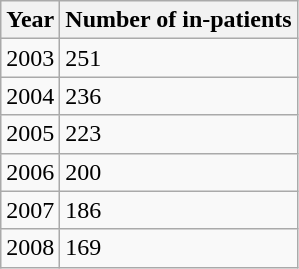<table class="wikitable">
<tr>
<th>Year</th>
<th>Number of in-patients</th>
</tr>
<tr>
<td>2003</td>
<td>251</td>
</tr>
<tr>
<td>2004</td>
<td>236</td>
</tr>
<tr>
<td>2005</td>
<td>223</td>
</tr>
<tr>
<td>2006</td>
<td>200</td>
</tr>
<tr>
<td>2007</td>
<td>186</td>
</tr>
<tr>
<td>2008</td>
<td>169</td>
</tr>
</table>
